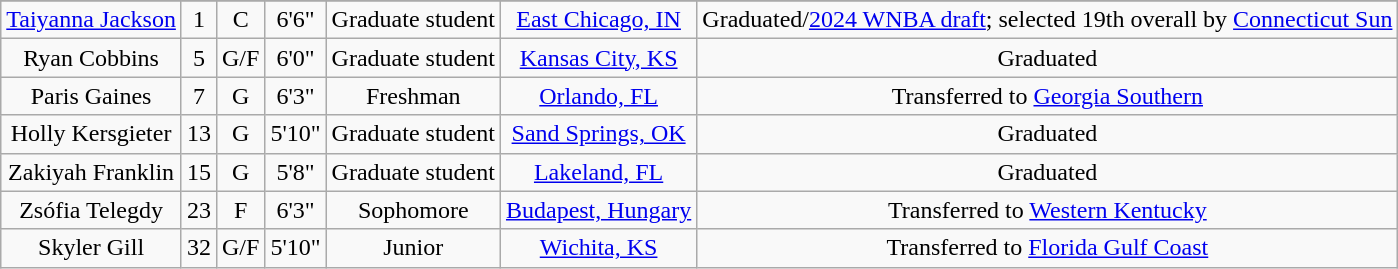<table class="wikitable sortable sortable" style="text-align: center">
<tr align=center>
</tr>
<tr>
<td><a href='#'>Taiyanna Jackson</a></td>
<td>1</td>
<td>C</td>
<td>6'6"</td>
<td>Graduate student</td>
<td><a href='#'>East Chicago, IN</a></td>
<td>Graduated/<a href='#'>2024 WNBA draft</a>; selected 19th overall by <a href='#'>Connecticut Sun</a></td>
</tr>
<tr>
<td>Ryan Cobbins</td>
<td>5</td>
<td>G/F</td>
<td>6'0"</td>
<td>Graduate student</td>
<td><a href='#'>Kansas City, KS</a></td>
<td>Graduated</td>
</tr>
<tr>
<td>Paris Gaines</td>
<td>7</td>
<td>G</td>
<td>6'3"</td>
<td>Freshman</td>
<td><a href='#'>Orlando, FL</a></td>
<td>Transferred to <a href='#'>Georgia Southern</a></td>
</tr>
<tr>
<td>Holly Kersgieter</td>
<td>13</td>
<td>G</td>
<td>5'10"</td>
<td>Graduate student</td>
<td><a href='#'>Sand Springs, OK</a></td>
<td>Graduated</td>
</tr>
<tr>
<td>Zakiyah Franklin</td>
<td>15</td>
<td>G</td>
<td>5'8"</td>
<td>Graduate student</td>
<td><a href='#'>Lakeland, FL</a></td>
<td>Graduated</td>
</tr>
<tr>
<td>Zsófia Telegdy</td>
<td>23</td>
<td>F</td>
<td>6'3"</td>
<td>Sophomore</td>
<td><a href='#'>Budapest, Hungary</a></td>
<td>Transferred to <a href='#'>Western Kentucky</a></td>
</tr>
<tr>
<td>Skyler Gill</td>
<td>32</td>
<td>G/F</td>
<td>5'10"</td>
<td>Junior</td>
<td><a href='#'>Wichita, KS</a></td>
<td>Transferred to <a href='#'>Florida Gulf Coast</a></td>
</tr>
</table>
